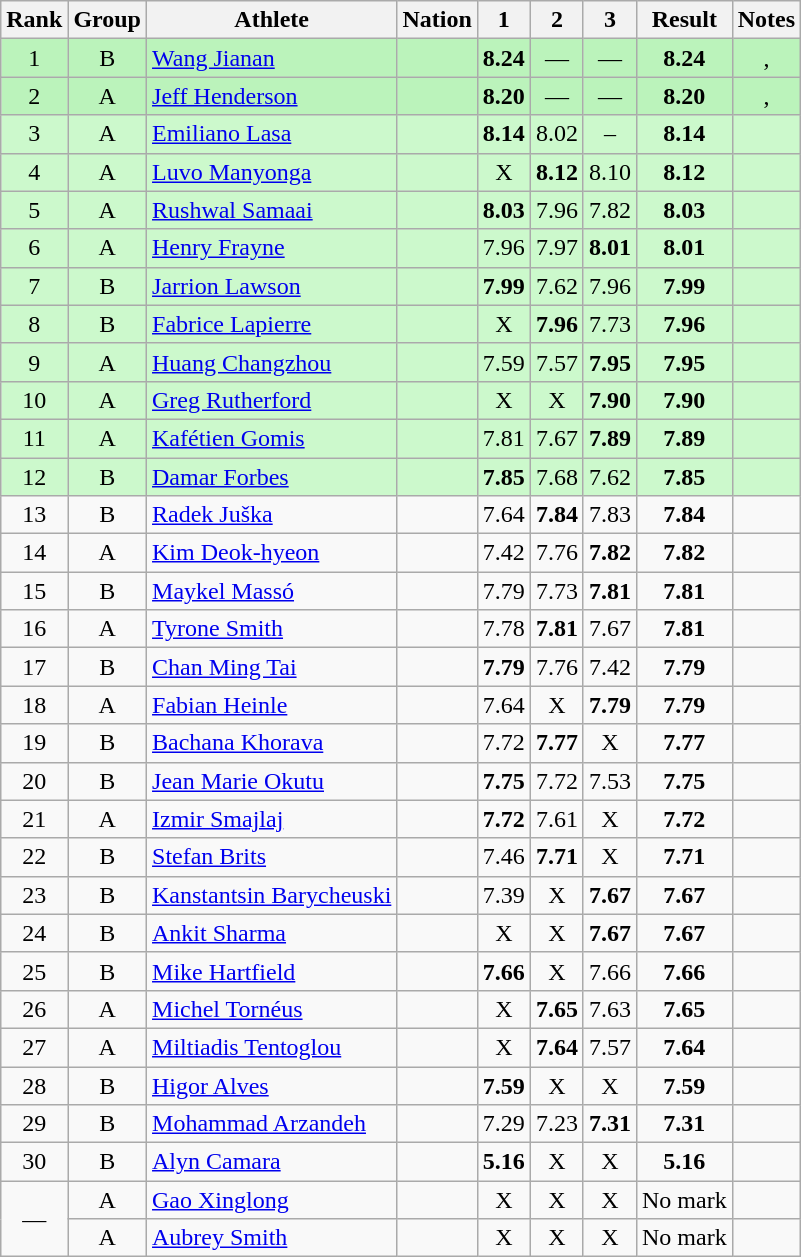<table class="wikitable sortable" style="text-align:center">
<tr>
<th>Rank</th>
<th>Group</th>
<th>Athlete</th>
<th>Nation</th>
<th>1</th>
<th>2</th>
<th>3</th>
<th>Result</th>
<th class="unsortable">Notes</th>
</tr>
<tr bgcolor=bbf3bb>
<td>1</td>
<td>B</td>
<td align="left"><a href='#'>Wang Jianan</a></td>
<td align="left"></td>
<td><strong>8.24</strong></td>
<td data-sort-value=1.00>—</td>
<td data-sort-value=1.00>—</td>
<td><strong>8.24</strong></td>
<td>, </td>
</tr>
<tr bgcolor=bbf3bb>
<td>2</td>
<td>A</td>
<td align="left"><a href='#'>Jeff Henderson</a></td>
<td align="left"></td>
<td><strong>8.20</strong></td>
<td data-sort-value=1.00>—</td>
<td data-sort-value=1.00>—</td>
<td><strong>8.20</strong></td>
<td>, </td>
</tr>
<tr bgcolor=ccf9cc>
<td>3</td>
<td>A</td>
<td align="left"><a href='#'>Emiliano Lasa</a></td>
<td align="left"></td>
<td><strong>8.14</strong></td>
<td>8.02</td>
<td>–</td>
<td><strong>8.14</strong></td>
<td></td>
</tr>
<tr bgcolor=ccf9cc>
<td>4</td>
<td>A</td>
<td align="left"><a href='#'>Luvo Manyonga</a></td>
<td align="left"></td>
<td data-sort-value=1.00>X</td>
<td><strong>8.12</strong></td>
<td>8.10</td>
<td><strong>8.12</strong></td>
<td></td>
</tr>
<tr bgcolor=ccf9cc>
<td>5</td>
<td>A</td>
<td align="left"><a href='#'>Rushwal Samaai</a></td>
<td align="left"></td>
<td><strong>8.03</strong></td>
<td>7.96</td>
<td>7.82</td>
<td><strong>8.03</strong></td>
<td></td>
</tr>
<tr bgcolor=ccf9cc>
<td>6</td>
<td>A</td>
<td align="left"><a href='#'>Henry Frayne</a></td>
<td align="left"></td>
<td>7.96</td>
<td>7.97</td>
<td><strong>8.01</strong></td>
<td><strong>8.01</strong></td>
<td></td>
</tr>
<tr bgcolor=ccf9cc>
<td>7</td>
<td>B</td>
<td align="left"><a href='#'>Jarrion Lawson</a></td>
<td align="left"></td>
<td><strong>7.99</strong></td>
<td>7.62</td>
<td>7.96</td>
<td><strong>7.99</strong></td>
<td></td>
</tr>
<tr bgcolor=ccf9cc>
<td>8</td>
<td>B</td>
<td align="left"><a href='#'>Fabrice Lapierre</a></td>
<td align="left"></td>
<td data-sort-value=1.00>X</td>
<td><strong>7.96</strong></td>
<td>7.73</td>
<td><strong>7.96</strong></td>
<td></td>
</tr>
<tr bgcolor=ccf9cc>
<td>9</td>
<td>A</td>
<td align="left"><a href='#'>Huang Changzhou</a></td>
<td align="left"></td>
<td>7.59</td>
<td>7.57</td>
<td><strong>7.95</strong></td>
<td><strong>7.95</strong></td>
<td></td>
</tr>
<tr bgcolor=ccf9cc>
<td>10</td>
<td>A</td>
<td align="left"><a href='#'>Greg Rutherford</a></td>
<td align="left"></td>
<td data-sort-value=1.00>X</td>
<td data-sort-value=1.00>X</td>
<td><strong>7.90</strong></td>
<td><strong>7.90</strong></td>
<td></td>
</tr>
<tr bgcolor=ccf9cc>
<td>11</td>
<td>A</td>
<td align="left"><a href='#'>Kafétien Gomis</a></td>
<td align="left"></td>
<td>7.81</td>
<td>7.67</td>
<td><strong>7.89</strong></td>
<td><strong>7.89</strong></td>
<td></td>
</tr>
<tr bgcolor=ccf9cc>
<td>12</td>
<td>B</td>
<td align="left"><a href='#'>Damar Forbes</a></td>
<td align="left"></td>
<td><strong>7.85</strong></td>
<td>7.68</td>
<td>7.62</td>
<td><strong>7.85</strong></td>
<td></td>
</tr>
<tr>
<td>13</td>
<td>B</td>
<td align="left"><a href='#'>Radek Juška</a></td>
<td align="left"></td>
<td>7.64</td>
<td><strong>7.84</strong></td>
<td>7.83</td>
<td><strong>7.84</strong></td>
<td></td>
</tr>
<tr>
<td>14</td>
<td>A</td>
<td align="left"><a href='#'>Kim Deok-hyeon</a></td>
<td align="left"></td>
<td>7.42</td>
<td>7.76</td>
<td><strong>7.82</strong></td>
<td><strong>7.82</strong></td>
<td></td>
</tr>
<tr>
<td>15</td>
<td>B</td>
<td align="left"><a href='#'>Maykel Massó</a></td>
<td align="left"></td>
<td>7.79</td>
<td>7.73</td>
<td><strong>7.81</strong></td>
<td><strong>7.81</strong></td>
<td></td>
</tr>
<tr>
<td>16</td>
<td>A</td>
<td align="left"><a href='#'>Tyrone Smith</a></td>
<td align="left"></td>
<td>7.78</td>
<td><strong>7.81</strong></td>
<td>7.67</td>
<td><strong>7.81</strong></td>
<td></td>
</tr>
<tr>
<td>17</td>
<td>B</td>
<td align="left"><a href='#'>Chan Ming Tai</a></td>
<td align="left"></td>
<td><strong>7.79</strong></td>
<td>7.76</td>
<td>7.42</td>
<td><strong>7.79</strong></td>
<td></td>
</tr>
<tr>
<td>18</td>
<td>A</td>
<td align="left"><a href='#'>Fabian Heinle</a></td>
<td align="left"></td>
<td>7.64</td>
<td data-sort-value=1.00>X</td>
<td><strong>7.79</strong></td>
<td><strong>7.79</strong></td>
<td></td>
</tr>
<tr>
<td>19</td>
<td>B</td>
<td align="left"><a href='#'>Bachana Khorava</a></td>
<td align="left"></td>
<td>7.72</td>
<td><strong>7.77</strong></td>
<td data-sort-value=1.00>X</td>
<td><strong>7.77</strong></td>
<td></td>
</tr>
<tr>
<td>20</td>
<td>B</td>
<td align="left"><a href='#'>Jean Marie Okutu</a></td>
<td align="left"></td>
<td><strong>7.75</strong></td>
<td>7.72</td>
<td>7.53</td>
<td><strong>7.75</strong></td>
<td></td>
</tr>
<tr>
<td>21</td>
<td>A</td>
<td align="left"><a href='#'>Izmir Smajlaj</a></td>
<td align="left"></td>
<td><strong>7.72</strong></td>
<td>7.61</td>
<td data-sort-value=1.00>X</td>
<td><strong>7.72</strong></td>
<td></td>
</tr>
<tr>
<td>22</td>
<td>B</td>
<td align="left"><a href='#'>Stefan Brits</a></td>
<td align="left"></td>
<td>7.46</td>
<td><strong>7.71</strong></td>
<td data-sort-value=1.00>X</td>
<td><strong>7.71</strong></td>
<td></td>
</tr>
<tr>
<td>23</td>
<td>B</td>
<td align="left"><a href='#'>Kanstantsin Barycheuski</a></td>
<td align="left"></td>
<td>7.39</td>
<td data-sort-value=1.00>X</td>
<td><strong>7.67</strong></td>
<td><strong>7.67</strong></td>
<td></td>
</tr>
<tr>
<td>24</td>
<td>B</td>
<td align="left"><a href='#'>Ankit Sharma</a></td>
<td align="left"></td>
<td data-sort-value=1.00>X</td>
<td data-sort-value=1.00>X</td>
<td><strong>7.67</strong></td>
<td><strong>7.67</strong></td>
<td></td>
</tr>
<tr>
<td>25</td>
<td>B</td>
<td align="left"><a href='#'>Mike Hartfield</a></td>
<td align="left"></td>
<td><strong>7.66</strong></td>
<td data-sort-value=1.00>X</td>
<td>7.66</td>
<td><strong>7.66</strong></td>
<td></td>
</tr>
<tr>
<td>26</td>
<td>A</td>
<td align="left"><a href='#'>Michel Tornéus</a></td>
<td align="left"></td>
<td data-sort-value=1.00>X</td>
<td><strong>7.65</strong></td>
<td>7.63</td>
<td><strong>7.65</strong></td>
<td></td>
</tr>
<tr>
<td>27</td>
<td>A</td>
<td align="left"><a href='#'>Miltiadis Tentoglou</a></td>
<td align="left"></td>
<td data-sort-value=1.00>X</td>
<td><strong>7.64</strong></td>
<td>7.57</td>
<td><strong>7.64</strong></td>
<td></td>
</tr>
<tr>
<td>28</td>
<td>B</td>
<td align="left"><a href='#'>Higor Alves</a></td>
<td align="left"></td>
<td><strong>7.59</strong></td>
<td data-sort-value=1.00>X</td>
<td data-sort-value=1.00>X</td>
<td><strong>7.59</strong></td>
<td></td>
</tr>
<tr>
<td>29</td>
<td>B</td>
<td align="left"><a href='#'>Mohammad Arzandeh</a></td>
<td align="left"></td>
<td>7.29</td>
<td>7.23</td>
<td><strong>7.31</strong></td>
<td><strong>7.31</strong></td>
<td></td>
</tr>
<tr>
<td>30</td>
<td>B</td>
<td align="left"><a href='#'>Alyn Camara</a></td>
<td align="left"></td>
<td><strong>5.16</strong></td>
<td data-sort-value=1.00>X</td>
<td data-sort-value=1.00>X</td>
<td><strong>5.16</strong></td>
<td></td>
</tr>
<tr>
<td rowspan=2 data-sort-value=31>—</td>
<td>A</td>
<td align="left"><a href='#'>Gao Xinglong</a></td>
<td align="left"></td>
<td data-sort-value=1.00>X</td>
<td data-sort-value=1.00>X</td>
<td data-sort-value=1.00>X</td>
<td data-sort-value=1.00>No mark</td>
<td></td>
</tr>
<tr>
<td>A</td>
<td align="left"><a href='#'>Aubrey Smith</a></td>
<td align="left"></td>
<td data-sort-value=1.00>X</td>
<td data-sort-value=1.00>X</td>
<td data-sort-value=1.00>X</td>
<td data-sort-value=1.00>No mark</td>
<td></td>
</tr>
</table>
